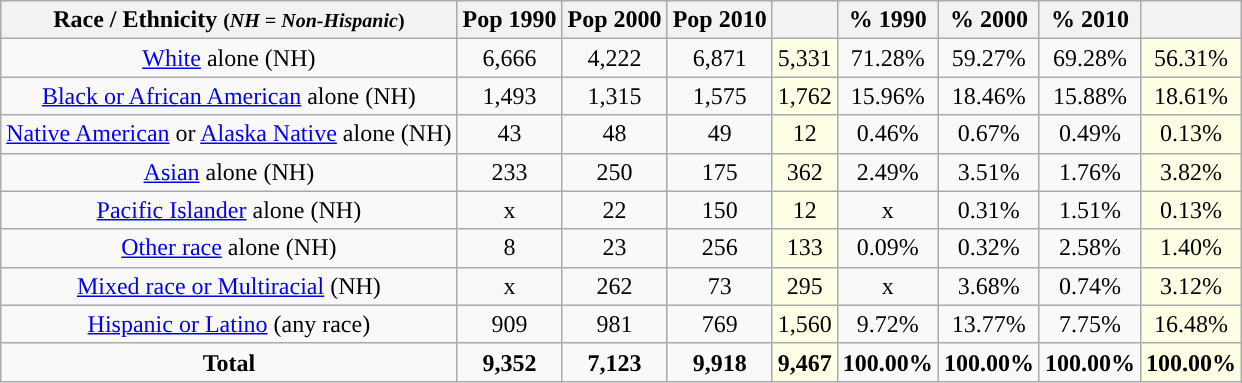<table class="wikitable" style="text-align:center;">
<tr>
<th>Race / Ethnicity <small>(<em>NH = Non-Hispanic</em>)</small></th>
<th>Pop 1990</th>
<th>Pop 2000</th>
<th>Pop 2010</th>
<th></th>
<th>% 1990</th>
<th>% 2000</th>
<th>% 2010</th>
<th></th>
</tr>
<tr>
<td><a href='#'>White</a> alone (NH)</td>
<td>6,666</td>
<td>4,222</td>
<td>6,871</td>
<td style='background: #ffffe6;'>5,331</td>
<td>71.28%</td>
<td>59.27%</td>
<td>69.28%</td>
<td style='background: #ffffe6;'>56.31%</td>
</tr>
<tr>
<td><a href='#'>Black or African American</a> alone (NH)</td>
<td>1,493</td>
<td>1,315</td>
<td>1,575</td>
<td style='background: #ffffe6;'>1,762</td>
<td>15.96%</td>
<td>18.46%</td>
<td>15.88%</td>
<td style='background: #ffffe6;'>18.61%</td>
</tr>
<tr>
<td><a href='#'>Native American</a> or <a href='#'>Alaska Native</a> alone (NH)</td>
<td>43</td>
<td>48</td>
<td>49</td>
<td style='background: #ffffe6;'>12</td>
<td>0.46%</td>
<td>0.67%</td>
<td>0.49%</td>
<td style='background: #ffffe6;'>0.13%</td>
</tr>
<tr>
<td><a href='#'>Asian</a> alone (NH)</td>
<td>233</td>
<td>250</td>
<td>175</td>
<td style='background: #ffffe6;'>362</td>
<td>2.49%</td>
<td>3.51%</td>
<td>1.76%</td>
<td style='background: #ffffe6;'>3.82%</td>
</tr>
<tr>
<td><a href='#'>Pacific Islander</a> alone (NH)</td>
<td>x</td>
<td>22</td>
<td>150</td>
<td style='background: #ffffe6;'>12</td>
<td>x</td>
<td>0.31%</td>
<td>1.51%</td>
<td style='background: #ffffe6;'>0.13%</td>
</tr>
<tr>
<td><a href='#'>Other race</a> alone (NH)</td>
<td>8</td>
<td>23</td>
<td>256</td>
<td style='background: #ffffe6;'>133</td>
<td>0.09%</td>
<td>0.32%</td>
<td>2.58%</td>
<td style='background: #ffffe6;'>1.40%</td>
</tr>
<tr>
<td><a href='#'>Mixed race or Multiracial</a> (NH)</td>
<td>x</td>
<td>262</td>
<td>73</td>
<td style='background: #ffffe6;'>295</td>
<td>x</td>
<td>3.68%</td>
<td>0.74%</td>
<td style='background: #ffffe6;'>3.12%</td>
</tr>
<tr>
<td><a href='#'>Hispanic or Latino</a> (any race)</td>
<td>909</td>
<td>981</td>
<td>769</td>
<td style='background: #ffffe6;'>1,560</td>
<td>9.72%</td>
<td>13.77%</td>
<td>7.75%</td>
<td style='background: #ffffe6;'>16.48%</td>
</tr>
<tr>
<td><strong>Total</strong></td>
<td><strong>9,352</strong></td>
<td><strong>7,123</strong></td>
<td><strong>9,918</strong></td>
<td style='background: #ffffe6;'><strong>9,467</strong></td>
<td><strong>100.00%</strong></td>
<td><strong>100.00%</strong></td>
<td><strong>100.00%</strong></td>
<td style='background: #ffffe6;'><strong>100.00%</strong></td>
</tr>
</table>
